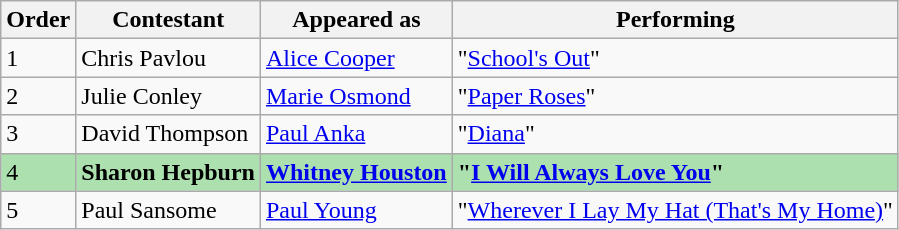<table class="wikitable">
<tr>
<th>Order</th>
<th>Contestant</th>
<th>Appeared as</th>
<th>Performing</th>
</tr>
<tr>
<td>1</td>
<td>Chris Pavlou</td>
<td><a href='#'>Alice Cooper</a></td>
<td>"<a href='#'>School's Out</a>"</td>
</tr>
<tr>
<td>2</td>
<td>Julie Conley</td>
<td><a href='#'>Marie Osmond</a></td>
<td>"<a href='#'>Paper Roses</a>"</td>
</tr>
<tr>
<td>3</td>
<td>David Thompson</td>
<td><a href='#'>Paul Anka</a></td>
<td>"<a href='#'>Diana</a>"</td>
</tr>
<tr style="background:#ACE1AF;">
<td>4</td>
<td><strong>Sharon Hepburn</strong></td>
<td><strong><a href='#'>Whitney Houston</a></strong></td>
<td><strong>"<a href='#'>I Will Always Love You</a>"</strong></td>
</tr>
<tr>
<td>5</td>
<td>Paul Sansome</td>
<td><a href='#'>Paul Young</a></td>
<td>"<a href='#'>Wherever I Lay My Hat (That's My Home)</a>"</td>
</tr>
</table>
